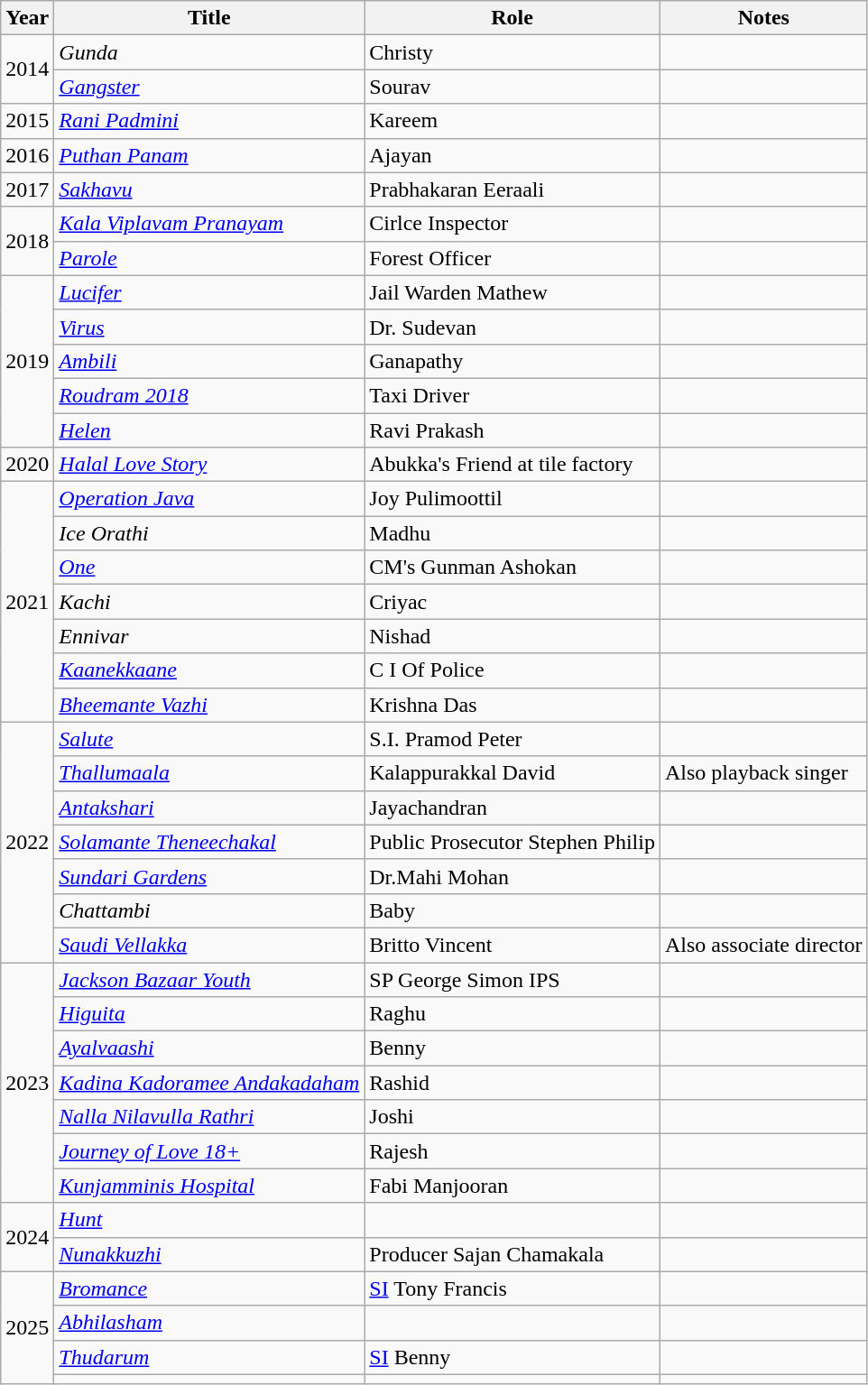<table class="wikitable plainrowheaders sortable">
<tr>
<th scope="col">Year</th>
<th scope="col">Title</th>
<th scope="col">Role</th>
<th class="unsortable">Notes</th>
</tr>
<tr>
<td rowspan="2">2014</td>
<td><em>Gunda</em></td>
<td>Christy</td>
<td></td>
</tr>
<tr>
<td><em><a href='#'>Gangster</a></em></td>
<td>Sourav</td>
<td></td>
</tr>
<tr>
<td>2015</td>
<td><em><a href='#'>Rani Padmini</a></em></td>
<td>Kareem</td>
<td></td>
</tr>
<tr>
<td>2016</td>
<td><em><a href='#'>Puthan Panam</a></em></td>
<td>Ajayan</td>
<td></td>
</tr>
<tr>
<td>2017</td>
<td><em><a href='#'>Sakhavu</a></em></td>
<td>Prabhakaran Eeraali</td>
<td></td>
</tr>
<tr>
<td rowspan="2">2018</td>
<td><em><a href='#'>Kala Viplavam Pranayam</a></em></td>
<td>Cirlce Inspector</td>
<td></td>
</tr>
<tr>
<td><em><a href='#'>Parole</a></em></td>
<td>Forest Officer</td>
<td></td>
</tr>
<tr>
<td rowspan=5>2019</td>
<td><em><a href='#'>Lucifer</a></em></td>
<td>Jail Warden Mathew</td>
<td></td>
</tr>
<tr>
<td><em><a href='#'>Virus</a></em></td>
<td>Dr. Sudevan</td>
<td></td>
</tr>
<tr>
<td><em><a href='#'>Ambili</a></em></td>
<td>Ganapathy</td>
<td></td>
</tr>
<tr>
<td><em><a href='#'>Roudram 2018</a></em></td>
<td>Taxi Driver</td>
<td></td>
</tr>
<tr>
<td><em><a href='#'>Helen</a></em></td>
<td>Ravi Prakash</td>
<td></td>
</tr>
<tr>
<td>2020</td>
<td><em><a href='#'>Halal Love Story</a></em></td>
<td>Abukka's Friend at tile factory</td>
<td></td>
</tr>
<tr>
<td rowspan="7">2021</td>
<td><em><a href='#'>Operation Java</a></em></td>
<td>Joy Pulimoottil</td>
<td></td>
</tr>
<tr>
<td><em>Ice Orathi</em></td>
<td>Madhu</td>
<td></td>
</tr>
<tr>
<td><em><a href='#'>One</a></em></td>
<td>CM's Gunman Ashokan</td>
<td></td>
</tr>
<tr>
<td><em>Kachi</em></td>
<td>Criyac</td>
<td></td>
</tr>
<tr>
<td><em>Ennivar</em></td>
<td>Nishad</td>
<td></td>
</tr>
<tr>
<td><em><a href='#'>Kaanekkaane</a></em></td>
<td>C I Of Police</td>
<td></td>
</tr>
<tr>
<td><em><a href='#'>Bheemante Vazhi</a></em></td>
<td>Krishna Das</td>
<td></td>
</tr>
<tr>
<td rowspan=7>2022</td>
<td><em><a href='#'>Salute</a></em></td>
<td>S.I. Pramod Peter</td>
<td></td>
</tr>
<tr>
<td><em><a href='#'>Thallumaala</a></em></td>
<td>Kalappurakkal David</td>
<td>Also playback singer</td>
</tr>
<tr>
<td><em><a href='#'>Antakshari</a></em></td>
<td>Jayachandran</td>
<td></td>
</tr>
<tr>
<td><em><a href='#'>Solamante Theneechakal</a></em></td>
<td>Public Prosecutor Stephen Philip</td>
<td></td>
</tr>
<tr>
<td><em><a href='#'>Sundari Gardens</a></em></td>
<td>Dr.Mahi Mohan</td>
<td></td>
</tr>
<tr>
<td><em>Chattambi</em></td>
<td>Baby</td>
<td></td>
</tr>
<tr>
<td><em><a href='#'>Saudi Vellakka</a></em></td>
<td>Britto Vincent</td>
<td>Also associate director</td>
</tr>
<tr>
<td rowspan="7">2023</td>
<td><em><a href='#'>Jackson Bazaar Youth</a></em></td>
<td>SP George Simon IPS</td>
<td></td>
</tr>
<tr>
<td><em><a href='#'>Higuita</a></em></td>
<td>Raghu</td>
<td></td>
</tr>
<tr>
<td><em><a href='#'>Ayalvaashi</a></em></td>
<td>Benny</td>
<td></td>
</tr>
<tr>
<td><em><a href='#'>Kadina Kadoramee Andakadaham</a></em></td>
<td>Rashid</td>
<td></td>
</tr>
<tr>
<td><em><a href='#'>Nalla Nilavulla Rathri</a></em></td>
<td>Joshi</td>
<td></td>
</tr>
<tr>
<td><em><a href='#'>Journey of Love 18+</a></em></td>
<td>Rajesh</td>
<td></td>
</tr>
<tr>
<td><em><a href='#'>Kunjamminis Hospital</a></em></td>
<td>Fabi Manjooran</td>
<td></td>
</tr>
<tr>
<td rowspan=2>2024</td>
<td><em><a href='#'>Hunt</a></em></td>
<td></td>
<td></td>
</tr>
<tr>
<td><em><a href='#'>Nunakkuzhi</a></em></td>
<td>Producer Sajan Chamakala</td>
<td></td>
</tr>
<tr>
<td rowspan=4>2025</td>
<td><em><a href='#'>Bromance</a></em></td>
<td><a href='#'>SI</a> Tony Francis</td>
<td></td>
</tr>
<tr>
<td><em><a href='#'>Abhilasham</a></em></td>
<td></td>
<td></td>
</tr>
<tr>
<td><em><a href='#'>Thudarum</a></em></td>
<td><a href='#'>SI</a> Benny</td>
<td></td>
</tr>
<tr>
<td></td>
<td></td>
<td></td>
</tr>
</table>
